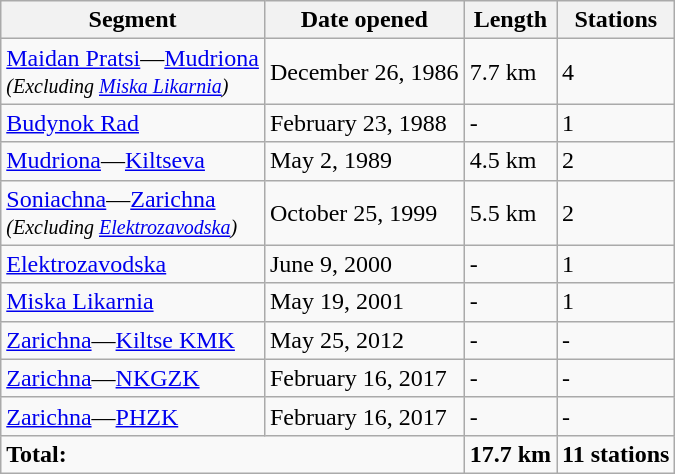<table class="wikitable" style="border-collapse: collapse; text-align: left;">
<tr>
<th>Segment</th>
<th>Date opened</th>
<th>Length</th>
<th>Stations</th>
</tr>
<tr>
<td style="text-align: left;"><a href='#'>Maidan Pratsi</a>—<a href='#'>Mudriona</a><br><small><em>(Excluding <a href='#'>Miska Likarnia</a>)</em></small></td>
<td>December 26, 1986</td>
<td>7.7 km</td>
<td>4</td>
</tr>
<tr>
<td style="text-align: left;"><a href='#'>Budynok Rad</a></td>
<td>February 23, 1988</td>
<td>-</td>
<td>1</td>
</tr>
<tr>
<td style="text-align: left;"><a href='#'>Mudriona</a>—<a href='#'>Kiltseva</a></td>
<td>May 2, 1989</td>
<td>4.5 km</td>
<td>2</td>
</tr>
<tr>
<td style="text-align: left;"><a href='#'>Soniachna</a>—<a href='#'>Zarichna</a><br><small><em>(Excluding <a href='#'>Elektrozavodska</a>)</em></small></td>
<td>October 25, 1999</td>
<td>5.5 km</td>
<td>2</td>
</tr>
<tr>
<td style="text-align: left;"><a href='#'>Elektrozavodska</a></td>
<td>June 9, 2000</td>
<td>-</td>
<td>1</td>
</tr>
<tr>
<td style="text-align: left;"><a href='#'>Miska Likarnia</a></td>
<td>May 19, 2001</td>
<td>-</td>
<td>1</td>
</tr>
<tr>
<td style="text-align: left;"><a href='#'>Zarichna</a>—<a href='#'>Kiltse KMK</a></td>
<td>May 25, 2012</td>
<td>-</td>
<td>-</td>
</tr>
<tr>
<td style="text-align: left;"><a href='#'>Zarichna</a>—<a href='#'>NKGZK</a></td>
<td>February 16, 2017</td>
<td>-</td>
<td>-</td>
</tr>
<tr>
<td style="text-align: left;"><a href='#'>Zarichna</a>—<a href='#'>PHZK</a></td>
<td>February 16, 2017</td>
<td>-</td>
<td>-</td>
</tr>
<tr>
<td colspan=2><strong>Total:</strong></td>
<td><strong>17.7 km</strong></td>
<td><strong>11 stations</strong></td>
</tr>
</table>
